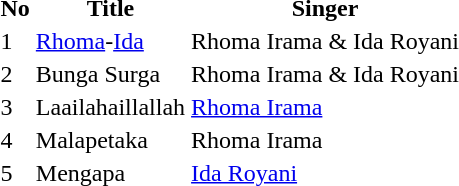<table>
<tr>
<th>No</th>
<th>Title</th>
<th>Singer</th>
</tr>
<tr>
<td>1</td>
<td><a href='#'>Rhoma</a>-<a href='#'>Ida</a></td>
<td>Rhoma Irama & Ida Royani</td>
</tr>
<tr>
<td>2</td>
<td>Bunga Surga</td>
<td>Rhoma Irama & Ida Royani</td>
</tr>
<tr>
<td>3</td>
<td>Laailahaillallah</td>
<td><a href='#'>Rhoma Irama</a></td>
</tr>
<tr>
<td>4</td>
<td>Malapetaka</td>
<td>Rhoma Irama</td>
</tr>
<tr>
<td>5</td>
<td>Mengapa</td>
<td><a href='#'>Ida Royani</a></td>
</tr>
</table>
